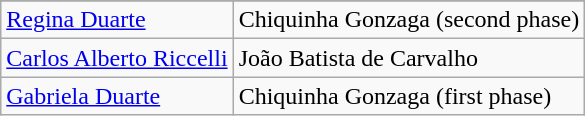<table class="wikitable sortable">
<tr bgcolor="#CCCCCC">
</tr>
<tr>
<td><a href='#'>Regina Duarte</a></td>
<td>Chiquinha Gonzaga (second phase)</td>
</tr>
<tr>
<td><a href='#'>Carlos Alberto Riccelli</a></td>
<td>João Batista de Carvalho</td>
</tr>
<tr>
<td><a href='#'>Gabriela Duarte</a></td>
<td>Chiquinha Gonzaga (first phase)</td>
</tr>
</table>
